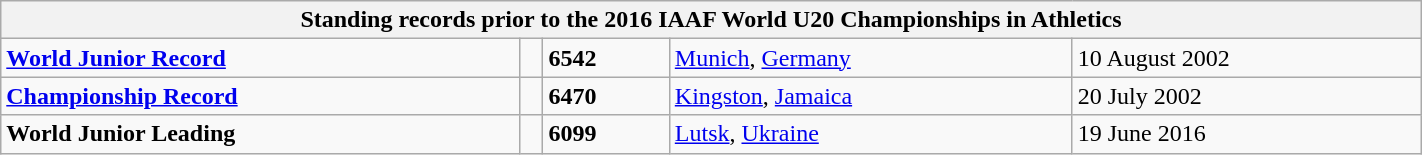<table class="wikitable" width=75%>
<tr>
<th colspan="5">Standing records prior to the 2016 IAAF World U20 Championships in Athletics</th>
</tr>
<tr>
<td><strong><a href='#'>World Junior Record</a></strong></td>
<td></td>
<td><strong>6542</strong></td>
<td><a href='#'>Munich</a>, <a href='#'>Germany</a></td>
<td>10 August 2002</td>
</tr>
<tr>
<td><strong><a href='#'>Championship Record</a></strong></td>
<td></td>
<td><strong>6470</strong></td>
<td><a href='#'>Kingston</a>, <a href='#'>Jamaica</a></td>
<td>20 July 2002</td>
</tr>
<tr>
<td><strong>World Junior Leading</strong></td>
<td></td>
<td><strong>6099</strong></td>
<td><a href='#'>Lutsk</a>, <a href='#'>Ukraine</a></td>
<td>19 June 2016</td>
</tr>
</table>
